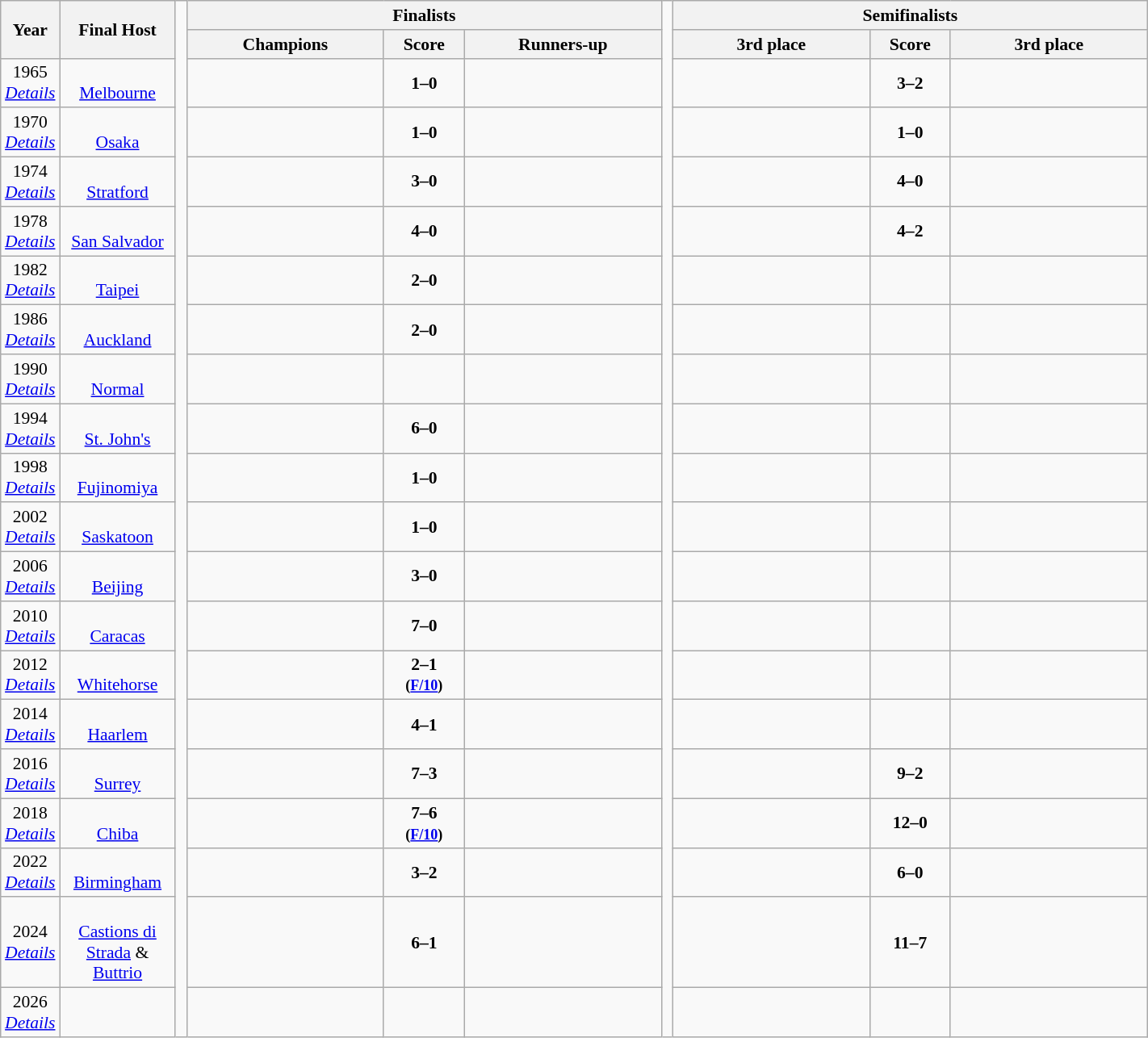<table class="wikitable" style="width:75%; font-size:90%; text-align: center;">
<tr>
<th rowspan="2" style="width:5%;">Year</th>
<th rowspan="2" style="width:10%;">Final Host</th>
<td rowspan="21" style="width:1%; border-top:none; border-bottom:none;"></td>
<th colspan=3>Finalists</th>
<td rowspan="21" style="width:1%; border-top:none; border-bottom:none;"></td>
<th colspan=3>Semifinalists</th>
</tr>
<tr>
<th width=17%>Champions</th>
<th width=7%>Score</th>
<th width=17%>Runners-up</th>
<th width=17%>3rd place</th>
<th width=7%>Score</th>
<th width=17%>3rd place</th>
</tr>
<tr>
<td>1965<br><em><a href='#'>Details</a></em></td>
<td><br><a href='#'>Melbourne</a></td>
<td><strong></strong></td>
<td><strong>1–0</strong></td>
<td></td>
<td></td>
<td><strong>3–2</strong></td>
<td></td>
</tr>
<tr>
<td>1970<br><em><a href='#'>Details</a></em></td>
<td><br><a href='#'>Osaka</a></td>
<td><strong></strong></td>
<td><strong>1–0</strong></td>
<td></td>
<td></td>
<td><strong>1–0</strong></td>
<td></td>
</tr>
<tr>
<td>1974<br><em><a href='#'>Details</a></em></td>
<td><br><a href='#'>Stratford</a></td>
<td><strong></strong></td>
<td><strong>3–0</strong></td>
<td></td>
<td></td>
<td><strong>4–0</strong></td>
<td></td>
</tr>
<tr>
<td>1978<br><em><a href='#'>Details</a></em></td>
<td><br><a href='#'>San Salvador</a></td>
<td><strong></strong></td>
<td><strong>4–0</strong></td>
<td></td>
<td></td>
<td><strong>4–2</strong></td>
<td></td>
</tr>
<tr>
<td>1982<br><em><a href='#'>Details</a></em></td>
<td><br><a href='#'>Taipei</a></td>
<td><strong></strong></td>
<td><strong>2–0</strong></td>
<td></td>
<td></td>
<td></td>
<td></td>
</tr>
<tr>
<td>1986<br><em><a href='#'>Details</a></em></td>
<td><br><a href='#'>Auckland</a></td>
<td><strong></strong></td>
<td><strong>2–0</strong></td>
<td></td>
<td></td>
<td></td>
<td></td>
</tr>
<tr>
<td>1990<br><em><a href='#'>Details</a></em></td>
<td><br><a href='#'>Normal</a></td>
<td><strong></strong></td>
<td></td>
<td></td>
<td></td>
<td></td>
<td></td>
</tr>
<tr>
<td>1994<br><em><a href='#'>Details</a></em></td>
<td><br><a href='#'>St. John's</a></td>
<td><strong></strong></td>
<td><strong>6–0</strong></td>
<td></td>
<td></td>
<td></td>
<td></td>
</tr>
<tr>
<td>1998<br><em><a href='#'>Details</a></em></td>
<td><br><a href='#'>Fujinomiya</a></td>
<td><strong></strong></td>
<td><strong>1–0</strong></td>
<td></td>
<td></td>
<td></td>
<td></td>
</tr>
<tr>
<td>2002<br><em><a href='#'>Details</a></em></td>
<td><br><a href='#'>Saskatoon</a></td>
<td><strong></strong></td>
<td><strong>1–0</strong></td>
<td></td>
<td></td>
<td></td>
<td></td>
</tr>
<tr>
<td>2006<br><em><a href='#'>Details</a></em></td>
<td><br><a href='#'>Beijing</a></td>
<td><strong></strong></td>
<td><strong>3–0</strong></td>
<td></td>
<td></td>
<td></td>
<td></td>
</tr>
<tr>
<td>2010<br><em><a href='#'>Details</a></em></td>
<td><br><a href='#'>Caracas</a></td>
<td><strong></strong></td>
<td><strong>7–0</strong></td>
<td></td>
<td></td>
<td></td>
<td></td>
</tr>
<tr>
<td>2012<br><em><a href='#'>Details</a></em></td>
<td><br><a href='#'>Whitehorse</a></td>
<td><strong></strong></td>
<td><strong>2–1 <br><small>(<a href='#'>F/10</a>)</small></strong></td>
<td></td>
<td></td>
<td></td>
<td></td>
</tr>
<tr>
<td>2014<br><em><a href='#'>Details</a></em></td>
<td><br><a href='#'>Haarlem</a></td>
<td><strong></strong></td>
<td><strong>4–1</strong></td>
<td></td>
<td></td>
<td></td>
<td></td>
</tr>
<tr>
<td>2016<br><em><a href='#'>Details</a></em></td>
<td><br><a href='#'>Surrey</a></td>
<td><strong></strong></td>
<td><strong>7–3</strong></td>
<td></td>
<td></td>
<td><strong>9–2</strong></td>
<td></td>
</tr>
<tr>
<td>2018<br><em><a href='#'>Details</a></em></td>
<td><br><a href='#'>Chiba</a></td>
<td><strong></strong></td>
<td><strong>7–6 <br><small>(<a href='#'>F/10</a>)</small></strong></td>
<td></td>
<td></td>
<td><strong>12–0</strong></td>
<td></td>
</tr>
<tr>
<td>2022<br><em><a href='#'>Details</a></em></td>
<td><br><a href='#'>Birmingham</a></td>
<td><strong></strong></td>
<td><strong>3–2</strong></td>
<td></td>
<td></td>
<td><strong>6–0</strong></td>
<td></td>
</tr>
<tr>
<td>2024<br><em><a href='#'>Details</a></em></td>
<td><br><a href='#'>Castions di Strada</a> & <a href='#'>Buttrio</a></td>
<td><strong></strong></td>
<td><strong>6–1</strong></td>
<td></td>
<td></td>
<td><strong>11–7</strong></td>
<td></td>
</tr>
<tr>
<td>2026<br><em><a href='#'>Details</a></em></td>
<td></td>
<td></td>
<td></td>
<td></td>
<td></td>
<td></td>
<td></td>
</tr>
</table>
